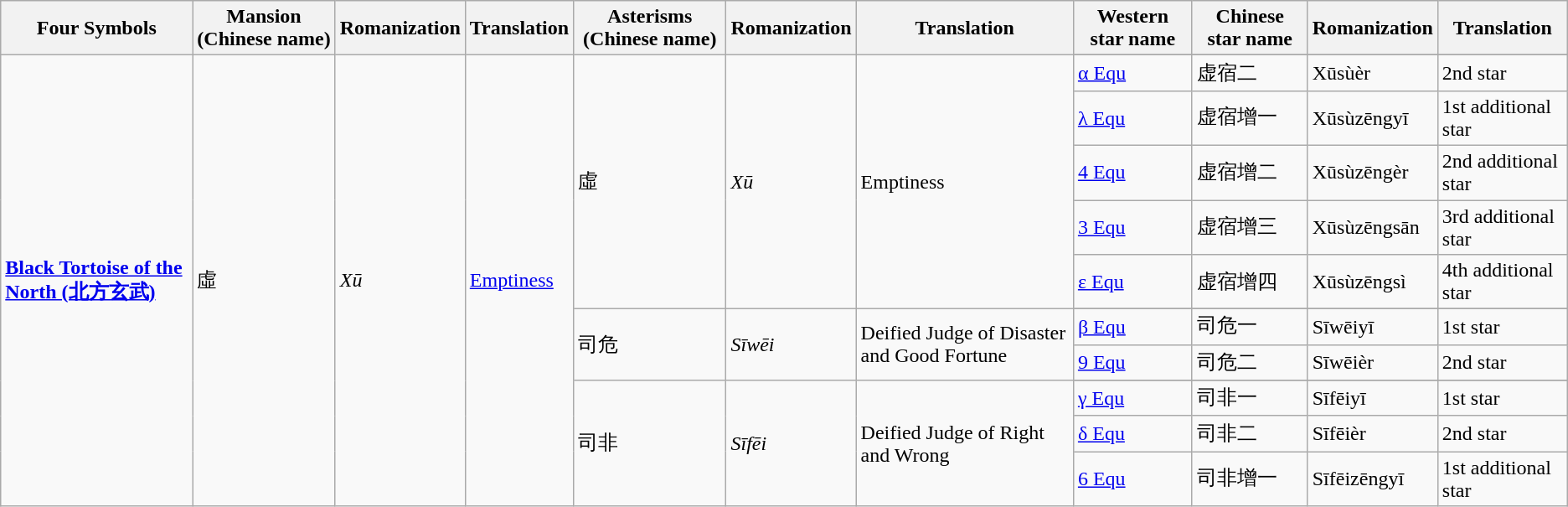<table class="wikitable">
<tr>
<th><strong>Four Symbols</strong></th>
<th><strong>Mansion (Chinese name)</strong></th>
<th><strong>Romanization</strong></th>
<th><strong>Translation</strong></th>
<th><strong>Asterisms (Chinese name)</strong></th>
<th><strong>Romanization</strong></th>
<th><strong>Translation</strong></th>
<th><strong>Western star name</strong></th>
<th><strong>Chinese star name</strong></th>
<th><strong>Romanization</strong></th>
<th><strong>Translation</strong></th>
</tr>
<tr>
<td rowspan="13"><strong><a href='#'>Black Tortoise of the North (北方玄武)</a></strong></td>
<td rowspan="13">虛</td>
<td rowspan="13"><em>Xū</em></td>
<td rowspan="13"><a href='#'>Emptiness</a></td>
<td rowspan="6">虛</td>
<td rowspan="6"><em>Xū</em></td>
<td rowspan="6">Emptiness</td>
</tr>
<tr>
<td><a href='#'>α Equ</a></td>
<td>虚宿二</td>
<td>Xūsùèr</td>
<td>2nd star</td>
</tr>
<tr>
<td><a href='#'>λ Equ</a></td>
<td>虚宿增一</td>
<td>Xūsùzēngyī</td>
<td>1st additional star</td>
</tr>
<tr>
<td><a href='#'>4 Equ</a></td>
<td>虚宿增二</td>
<td>Xūsùzēngèr</td>
<td>2nd additional star</td>
</tr>
<tr>
<td><a href='#'>3 Equ</a></td>
<td>虚宿增三</td>
<td>Xūsùzēngsān</td>
<td>3rd additional star</td>
</tr>
<tr>
<td><a href='#'>ε Equ</a></td>
<td>虚宿增四</td>
<td>Xūsùzēngsì</td>
<td>4th additional star</td>
</tr>
<tr>
<td rowspan="3">司危</td>
<td rowspan="3"><em>Sīwēi</em></td>
<td rowspan="3">Deified Judge of Disaster and Good Fortune</td>
</tr>
<tr>
<td><a href='#'>β Equ</a></td>
<td>司危一</td>
<td>Sīwēiyī</td>
<td>1st star</td>
</tr>
<tr>
<td><a href='#'>9 Equ</a></td>
<td>司危二</td>
<td>Sīwēièr</td>
<td>2nd star</td>
</tr>
<tr>
<td rowspan="4">司非</td>
<td rowspan="4"><em>Sīfēi</em></td>
<td rowspan="4">Deified Judge of Right and Wrong</td>
</tr>
<tr>
<td><a href='#'>γ Equ</a></td>
<td>司非一</td>
<td>Sīfēiyī</td>
<td>1st star</td>
</tr>
<tr>
<td><a href='#'>δ Equ</a></td>
<td>司非二</td>
<td>Sīfēièr</td>
<td>2nd star</td>
</tr>
<tr>
<td><a href='#'>6 Equ</a></td>
<td>司非增一</td>
<td>Sīfēizēngyī</td>
<td>1st additional star</td>
</tr>
</table>
